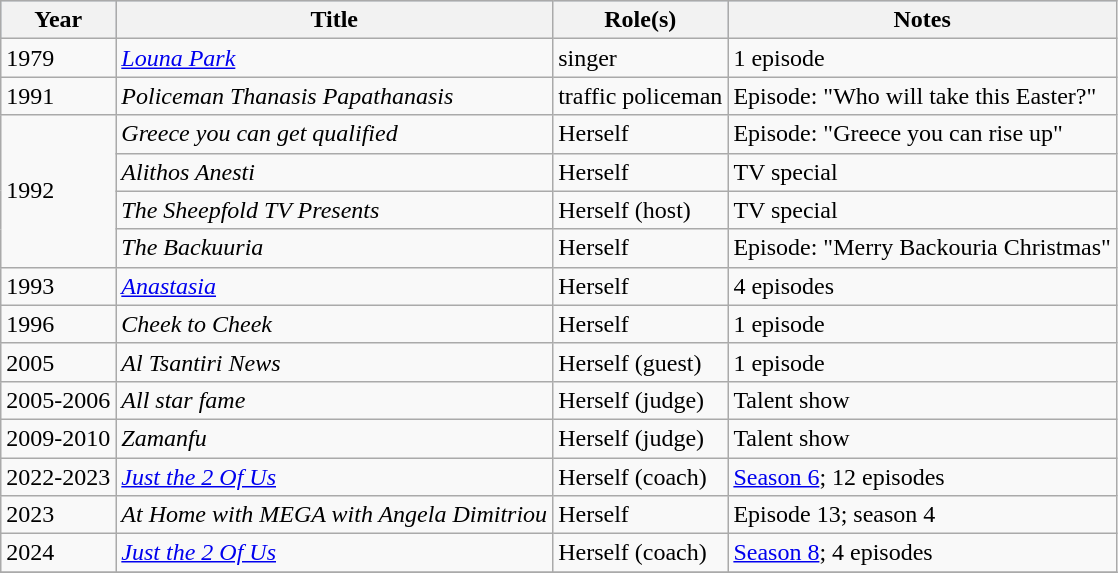<table class="wikitable">
<tr style="background:#b0c4de; text-align:center;">
<th>Year</th>
<th>Title</th>
<th>Role(s)</th>
<th>Notes</th>
</tr>
<tr>
<td>1979</td>
<td><em><a href='#'>Louna Park</a></em></td>
<td>singer</td>
<td>1 episode</td>
</tr>
<tr>
<td>1991</td>
<td><em>Policeman Thanasis Papathanasis</em></td>
<td>traffic policeman</td>
<td>Episode: "Who will take this Easter?"</td>
</tr>
<tr>
<td rowspan="4">1992</td>
<td><em>Greece you can get qualified</em></td>
<td>Herself</td>
<td>Episode: "Greece you can rise up"</td>
</tr>
<tr>
<td><em>Alithos Anesti</em></td>
<td>Herself</td>
<td>TV special</td>
</tr>
<tr>
<td><em>The Sheepfold TV Presents</em></td>
<td>Herself (host)</td>
<td>TV special</td>
</tr>
<tr>
<td><em>The Backuuria</em></td>
<td>Herself</td>
<td>Episode: "Merry Backouria Christmas"</td>
</tr>
<tr>
<td>1993</td>
<td><em><a href='#'>Anastasia</a></em></td>
<td>Herself</td>
<td>4 episodes</td>
</tr>
<tr>
<td>1996</td>
<td><em>Cheek to Cheek</em></td>
<td>Herself</td>
<td>1 episode</td>
</tr>
<tr>
<td>2005</td>
<td><em>Al Tsantiri News</em></td>
<td>Herself (guest)</td>
<td>1 episode</td>
</tr>
<tr>
<td>2005-2006</td>
<td><em>All star fame</em></td>
<td>Herself (judge)</td>
<td>Talent show</td>
</tr>
<tr>
<td>2009-2010</td>
<td><em>Zamanfu</em></td>
<td>Herself (judge)</td>
<td>Talent show</td>
</tr>
<tr>
<td>2022-2023</td>
<td><em><a href='#'>Just the 2 Of Us</a></em></td>
<td>Herself (coach)</td>
<td><a href='#'>Season 6</a>; 12 episodes</td>
</tr>
<tr>
<td>2023</td>
<td><em>At Home with MEGA with Angela Dimitriou</em></td>
<td>Herself</td>
<td>Episode 13; season 4</td>
</tr>
<tr>
<td>2024</td>
<td><em><a href='#'>Just the 2 Of Us</a></em></td>
<td>Herself (coach)</td>
<td><a href='#'>Season 8</a>; 4 episodes</td>
</tr>
<tr>
</tr>
</table>
